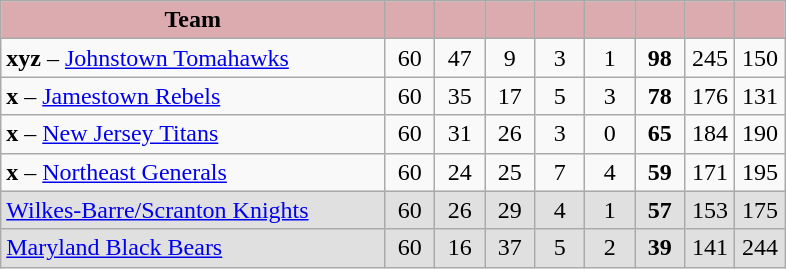<table class="wikitable" style="text-align:center">
<tr>
<th style="background:#dbabb0; width:46%;">Team</th>
<th style="background:#dbabb0; width:6%;"></th>
<th style="background:#dbabb0; width:6%;"></th>
<th style="background:#dbabb0; width:6%;"></th>
<th style="background:#dbabb0; width:6%;"></th>
<th style="background:#dbabb0; width:6%;"></th>
<th style="background:#dbabb0; width:6%;"></th>
<th style="background:#dbabb0; width:6%;"></th>
<th style="background:#dbabb0; width:6%;"></th>
</tr>
<tr>
<td align=left><strong>xyz</strong> – <a href='#'>Johnstown Tomahawks</a></td>
<td>60</td>
<td>47</td>
<td>9</td>
<td>3</td>
<td>1</td>
<td><strong>98</strong></td>
<td>245</td>
<td>150</td>
</tr>
<tr>
<td align=left><strong>x</strong> – <a href='#'>Jamestown Rebels</a></td>
<td>60</td>
<td>35</td>
<td>17</td>
<td>5</td>
<td>3</td>
<td><strong>78</strong></td>
<td>176</td>
<td>131</td>
</tr>
<tr>
<td align=left><strong>x</strong> – <a href='#'>New Jersey Titans</a></td>
<td>60</td>
<td>31</td>
<td>26</td>
<td>3</td>
<td>0</td>
<td><strong>65</strong></td>
<td>184</td>
<td>190</td>
</tr>
<tr>
<td align=left><strong>x</strong> – <a href='#'>Northeast Generals</a></td>
<td>60</td>
<td>24</td>
<td>25</td>
<td>7</td>
<td>4</td>
<td><strong>59</strong></td>
<td>171</td>
<td>195</td>
</tr>
<tr bgcolor=e0e0e0>
<td align=left><a href='#'>Wilkes-Barre/Scranton Knights</a></td>
<td>60</td>
<td>26</td>
<td>29</td>
<td>4</td>
<td>1</td>
<td><strong>57</strong></td>
<td>153</td>
<td>175</td>
</tr>
<tr bgcolor=e0e0e0>
<td align=left><a href='#'>Maryland Black Bears</a></td>
<td>60</td>
<td>16</td>
<td>37</td>
<td>5</td>
<td>2</td>
<td><strong>39</strong></td>
<td>141</td>
<td>244</td>
</tr>
</table>
